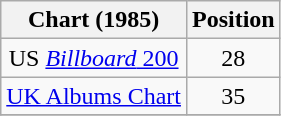<table class="wikitable">
<tr>
<th align="center">Chart (1985)</th>
<th align="center">Position</th>
</tr>
<tr>
<td align="center">US <a href='#'><em>Billboard</em> 200</a></td>
<td align="center">28</td>
</tr>
<tr>
<td align="center"><a href='#'>UK Albums Chart</a></td>
<td align="center">35</td>
</tr>
<tr>
</tr>
</table>
